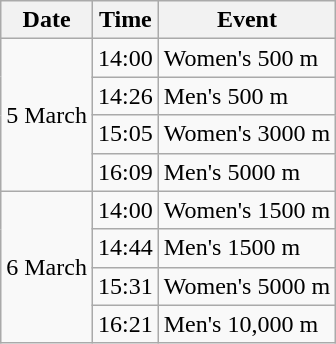<table class="wikitable" border="1">
<tr>
<th>Date</th>
<th>Time</th>
<th>Event</th>
</tr>
<tr>
<td rowspan=4>5 March</td>
<td>14:00</td>
<td>Women's 500 m</td>
</tr>
<tr>
<td>14:26</td>
<td>Men's 500 m</td>
</tr>
<tr>
<td>15:05</td>
<td>Women's 3000 m</td>
</tr>
<tr>
<td>16:09</td>
<td>Men's 5000 m</td>
</tr>
<tr>
<td rowspan=4>6 March</td>
<td>14:00</td>
<td>Women's 1500 m</td>
</tr>
<tr>
<td>14:44</td>
<td>Men's 1500 m</td>
</tr>
<tr>
<td>15:31</td>
<td>Women's 5000 m</td>
</tr>
<tr>
<td>16:21</td>
<td>Men's 10,000 m</td>
</tr>
</table>
